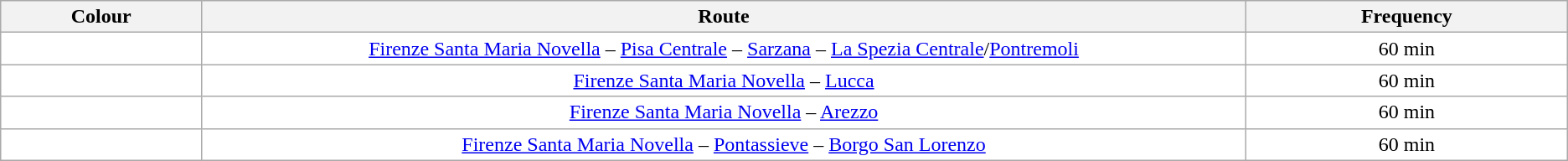<table class="wikitable" style="text-align:center;">
<tr ---- bgcolor=#F8F8FF>
<th width=5%>Colour</th>
<th width=26%>Route</th>
<th width=8%>Frequency</th>
</tr>
<tr ---- bgcolor="#FFFFFF">
<td></td>
<td><a href='#'>Firenze Santa Maria Novella</a> – <a href='#'>Pisa Centrale</a> – <a href='#'>Sarzana</a> – <a href='#'>La Spezia Centrale</a>/<a href='#'>Pontremoli</a></td>
<td>60 min</td>
</tr>
<tr ---- bgcolor="#FFFFFF">
<td></td>
<td><a href='#'>Firenze Santa Maria Novella</a> – <a href='#'>Lucca</a></td>
<td>60 min</td>
</tr>
<tr ---- bgcolor="#FFFFFF">
<td></td>
<td><a href='#'>Firenze Santa Maria Novella</a> – <a href='#'>Arezzo</a></td>
<td>60 min</td>
</tr>
<tr ---- bgcolor="#FFFFFF">
<td></td>
<td><a href='#'>Firenze Santa Maria Novella</a> – <a href='#'>Pontassieve</a> – <a href='#'>Borgo San Lorenzo</a></td>
<td>60 min</td>
</tr>
</table>
